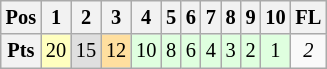<table class="wikitable" style="font-size: 85%;">
<tr>
<th>Pos</th>
<th>1</th>
<th>2</th>
<th>3</th>
<th>4</th>
<th>5</th>
<th>6</th>
<th>7</th>
<th>8</th>
<th>9</th>
<th>10</th>
<th>FL</th>
</tr>
<tr align="center">
<th>Pts</th>
<td bgcolor="#FFFFBF">20</td>
<td bgcolor="#DFDFDF">15</td>
<td bgcolor="#FFDF9F">12</td>
<td bgcolor="#DFFFDF">10</td>
<td bgcolor="#DFFFDF">8</td>
<td bgcolor="#DFFFDF">6</td>
<td bgcolor="#DFFFDF">4</td>
<td bgcolor="#DFFFDF">3</td>
<td bgcolor="#DFFFDF">2</td>
<td bgcolor="#DFFFDF">1</td>
<td><em>2</em></td>
</tr>
</table>
